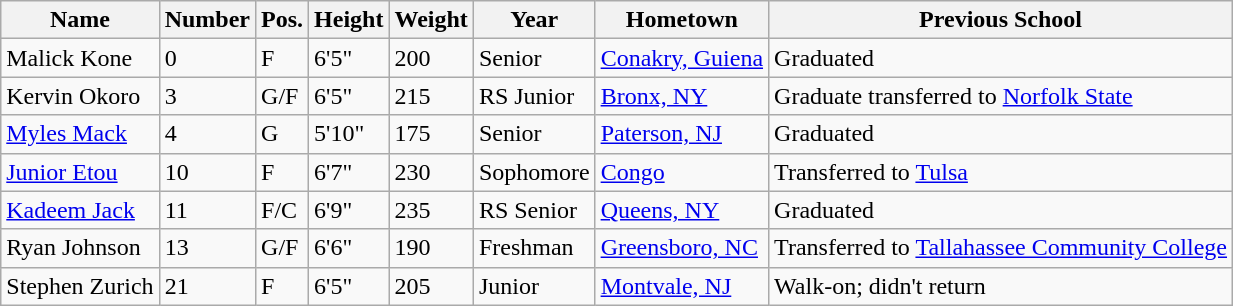<table class="wikitable sortable" border="1">
<tr>
<th>Name</th>
<th>Number</th>
<th>Pos.</th>
<th>Height</th>
<th>Weight</th>
<th>Year</th>
<th>Hometown</th>
<th class="unsortable">Previous School</th>
</tr>
<tr>
<td>Malick Kone</td>
<td>0</td>
<td>F</td>
<td>6'5"</td>
<td>200</td>
<td>Senior</td>
<td><a href='#'>Conakry, Guiena</a></td>
<td>Graduated</td>
</tr>
<tr>
<td>Kervin Okoro</td>
<td>3</td>
<td>G/F</td>
<td>6'5"</td>
<td>215</td>
<td>RS Junior</td>
<td><a href='#'>Bronx, NY</a></td>
<td>Graduate transferred to <a href='#'>Norfolk State</a></td>
</tr>
<tr>
<td><a href='#'>Myles Mack</a></td>
<td>4</td>
<td>G</td>
<td>5'10"</td>
<td>175</td>
<td>Senior</td>
<td><a href='#'>Paterson, NJ</a></td>
<td>Graduated</td>
</tr>
<tr>
<td><a href='#'>Junior Etou</a></td>
<td>10</td>
<td>F</td>
<td>6'7"</td>
<td>230</td>
<td>Sophomore</td>
<td><a href='#'>Congo</a></td>
<td>Transferred to <a href='#'>Tulsa</a></td>
</tr>
<tr>
<td><a href='#'>Kadeem Jack</a></td>
<td>11</td>
<td>F/C</td>
<td>6'9"</td>
<td>235</td>
<td>RS Senior</td>
<td><a href='#'>Queens, NY</a></td>
<td>Graduated</td>
</tr>
<tr>
<td>Ryan Johnson</td>
<td>13</td>
<td>G/F</td>
<td>6'6"</td>
<td>190</td>
<td>Freshman</td>
<td><a href='#'>Greensboro, NC</a></td>
<td>Transferred to <a href='#'>Tallahassee Community College</a></td>
</tr>
<tr>
<td>Stephen Zurich</td>
<td>21</td>
<td>F</td>
<td>6'5"</td>
<td>205</td>
<td>Junior</td>
<td><a href='#'>Montvale, NJ</a></td>
<td>Walk-on; didn't return</td>
</tr>
</table>
